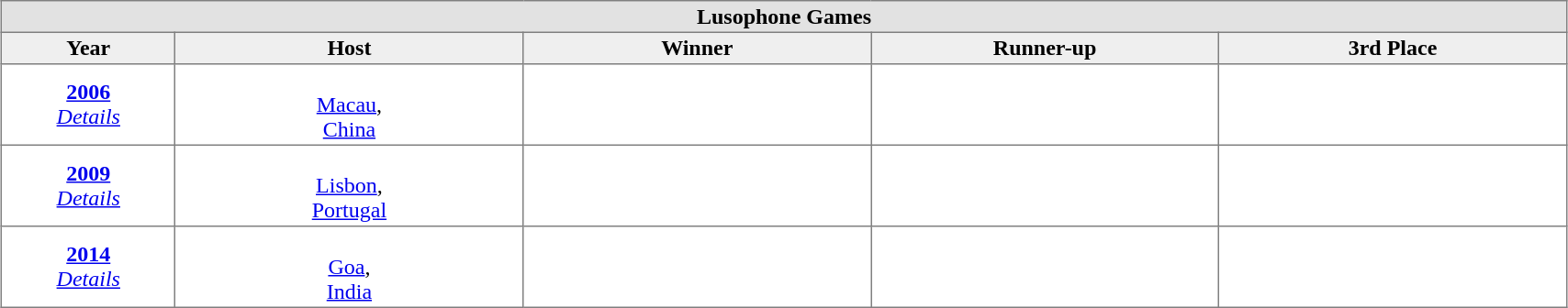<table class="toccolours" border="1" cellpadding="2" style="border-collapse: collapse; text-align: center; width: 90%; margin: 0 auto;">
<tr style= "background: #e2e2e2;">
<th colspan=5 width=100%>Lusophone Games</th>
</tr>
<tr style="background: #efefef;">
<th width=10%>Year</th>
<th width=20%>Host</th>
<th width=20%>Winner</th>
<th width=20%>Runner-up</th>
<th width=20%>3rd Place</th>
</tr>
<tr align=center>
<td><strong><a href='#'>2006</a></strong><br><em><a href='#'>Details</a></em></td>
<td><br><a href='#'>Macau</a>,<br> <a href='#'>China</a></td>
<td><strong></strong></td>
<td></td>
<td></td>
</tr>
<tr align=center>
<td><strong><a href='#'>2009</a></strong><br><em><a href='#'>Details</a></em></td>
<td><br><a href='#'>Lisbon</a>,<br> <a href='#'>Portugal</a></td>
<td><strong></strong></td>
<td></td>
<td></td>
</tr>
<tr align=center>
<td><strong><a href='#'>2014</a></strong><br><em><a href='#'>Details</a></em></td>
<td><br><a href='#'>Goa</a>,<br> <a href='#'>India</a></td>
<td><strong></strong></td>
<td></td>
<td></td>
</tr>
</table>
